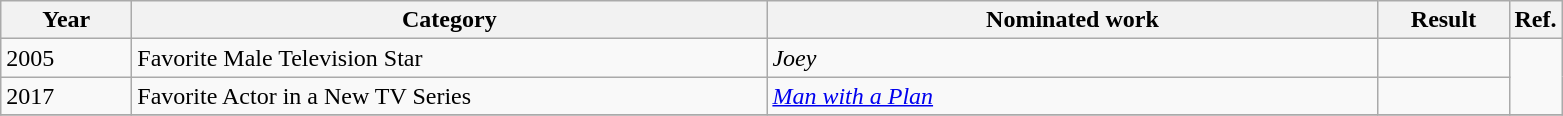<table class=wikitable>
<tr>
<th scope="col" style="width:5em;">Year</th>
<th scope="col" style="width:26em;">Category</th>
<th scope="col" style="width:25em;">Nominated work</th>
<th scope="col" style="width:5em;">Result</th>
<th>Ref.</th>
</tr>
<tr>
<td>2005</td>
<td>Favorite Male Television Star</td>
<td><em>Joey</em></td>
<td></td>
<td rowspan=2></td>
</tr>
<tr>
<td>2017</td>
<td>Favorite Actor in a New TV Series</td>
<td><em><a href='#'>Man with a Plan</a></em></td>
<td></td>
</tr>
<tr>
</tr>
</table>
